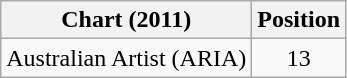<table class="wikitable">
<tr>
<th scope="col">Chart (2011)</th>
<th scope="col">Position</th>
</tr>
<tr>
<td>Australian Artist (ARIA)</td>
<td align="center">13</td>
</tr>
</table>
